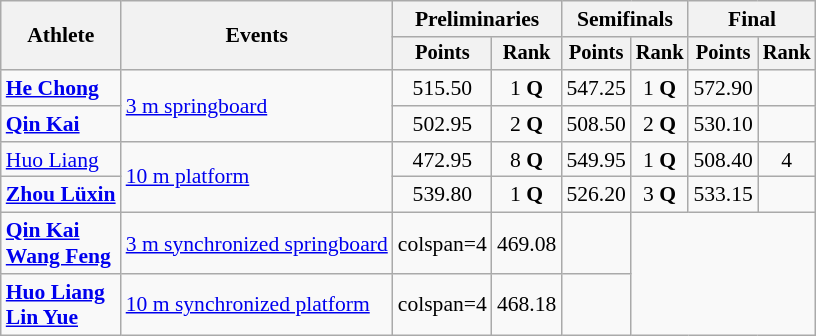<table class=wikitable style="font-size:90%">
<tr>
<th rowspan="2">Athlete</th>
<th rowspan="2">Events</th>
<th colspan="2">Preliminaries</th>
<th colspan="2">Semifinals</th>
<th colspan="2">Final</th>
</tr>
<tr style="font-size:95%">
<th>Points</th>
<th>Rank</th>
<th>Points</th>
<th>Rank</th>
<th>Points</th>
<th>Rank</th>
</tr>
<tr align=center>
<td align=left><strong><a href='#'>He Chong</a></strong></td>
<td align=left rowspan=2><a href='#'>3 m springboard</a></td>
<td>515.50</td>
<td>1 <strong>Q</strong></td>
<td>547.25</td>
<td>1 <strong>Q</strong></td>
<td>572.90</td>
<td></td>
</tr>
<tr align=center>
<td align=left><strong><a href='#'>Qin Kai</a></strong></td>
<td>502.95</td>
<td>2 <strong>Q</strong></td>
<td>508.50</td>
<td>2 <strong>Q</strong></td>
<td>530.10</td>
<td></td>
</tr>
<tr align=center>
<td align=left><a href='#'>Huo Liang</a></td>
<td align=left rowspan=2><a href='#'>10 m platform</a></td>
<td>472.95</td>
<td>8 <strong>Q</strong></td>
<td>549.95</td>
<td>1 <strong>Q</strong></td>
<td>508.40</td>
<td>4</td>
</tr>
<tr align=center>
<td align=left><strong><a href='#'>Zhou Lüxin</a></strong></td>
<td>539.80</td>
<td>1 <strong>Q</strong></td>
<td>526.20</td>
<td>3 <strong>Q</strong></td>
<td>533.15</td>
<td></td>
</tr>
<tr align=center>
<td align=left><strong><a href='#'>Qin Kai</a></strong><br><strong><a href='#'>Wang Feng</a></strong></td>
<td align=left><a href='#'>3 m synchronized springboard</a></td>
<td>colspan=4 </td>
<td>469.08</td>
<td></td>
</tr>
<tr align=center>
<td align=left><strong><a href='#'>Huo Liang</a></strong><br><strong><a href='#'>Lin Yue</a></strong></td>
<td align=left><a href='#'>10 m synchronized platform</a></td>
<td>colspan=4 </td>
<td>468.18</td>
<td></td>
</tr>
</table>
